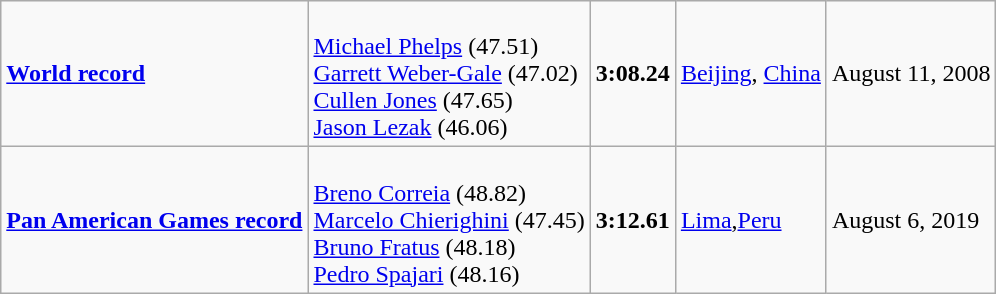<table class="wikitable">
<tr>
<td><strong><a href='#'>World record</a></strong></td>
<td><br><a href='#'>Michael Phelps</a> (47.51)<br><a href='#'>Garrett Weber-Gale</a> (47.02)<br><a href='#'>Cullen Jones</a> (47.65)<br><a href='#'>Jason Lezak</a> (46.06)</td>
<td><strong>3:08.24</strong></td>
<td><a href='#'>Beijing</a>, <a href='#'>China</a></td>
<td>August 11, 2008</td>
</tr>
<tr>
<td><strong><a href='#'>Pan American Games record</a></strong></td>
<td><br><a href='#'>Breno Correia</a> (48.82)<br><a href='#'>Marcelo Chierighini</a> (47.45)<br><a href='#'>Bruno Fratus</a> (48.18)<br><a href='#'>Pedro Spajari</a> (48.16)</td>
<td><strong>3:12.61</strong></td>
<td><a href='#'>Lima</a>,<a href='#'>Peru</a></td>
<td>August 6, 2019</td>
</tr>
</table>
